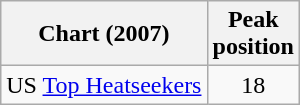<table class=wikitable>
<tr>
<th>Chart (2007)</th>
<th>Peak<br>position</th>
</tr>
<tr>
<td>US <a href='#'>Top Heatseekers</a></td>
<td align="center">18</td>
</tr>
</table>
